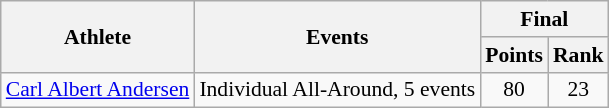<table class=wikitable style="font-size:90%">
<tr>
<th rowspan="2">Athlete</th>
<th rowspan="2">Events</th>
<th colspan="2">Final</th>
</tr>
<tr>
<th>Points</th>
<th>Rank</th>
</tr>
<tr>
<td><a href='#'>Carl Albert Andersen</a></td>
<td rowspan=4>Individual All-Around, 5 events</td>
<td align="center">80</td>
<td align="center">23</td>
</tr>
</table>
